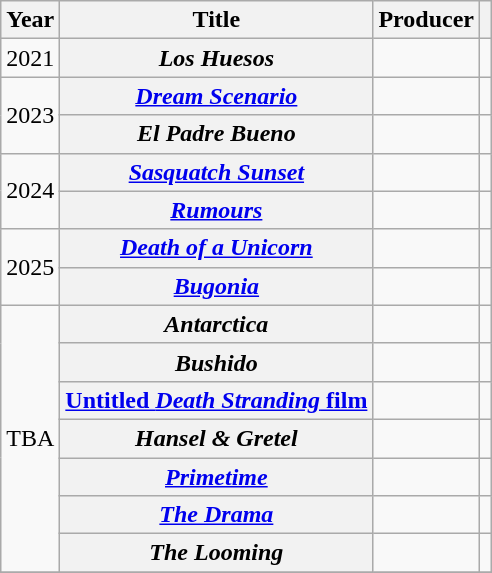<table class="wikitable sortable plainrowheaders">
<tr>
<th scope="col">Year</th>
<th scope="col">Title</th>
<th scope="col">Producer</th>
<th class=unsortable></th>
</tr>
<tr>
<td>2021</td>
<th scope="row"><em>Los Huesos</em></th>
<td></td>
<td></td>
</tr>
<tr>
<td rowspan="2">2023</td>
<th scope="row"><em><a href='#'>Dream Scenario</a></em></th>
<td></td>
<td></td>
</tr>
<tr>
<th scope="row"><em>El Padre Bueno</em></th>
<td></td>
<td></td>
</tr>
<tr>
<td rowspan="2">2024</td>
<th scope="row"><em><a href='#'>Sasquatch Sunset</a></em></th>
<td></td>
<td></td>
</tr>
<tr>
<th scope="row"><em><a href='#'>Rumours</a></em></th>
<td></td>
<td></td>
</tr>
<tr>
<td rowspan="2">2025</td>
<th scope="row"><em><a href='#'>Death of a Unicorn</a></em></th>
<td></td>
<td></td>
</tr>
<tr>
<th scope="row"><em><a href='#'>Bugonia</a></em></th>
<td></td>
<td></td>
</tr>
<tr>
<td rowspan="7">TBA</td>
<th scope="row"><em>Antarctica</em></th>
<td></td>
<td></td>
</tr>
<tr>
<th scope="row"><em>Bushido</em></th>
<td></td>
<td></td>
</tr>
<tr>
<th scope="row"><a href='#'>Untitled <em>Death Stranding</em> film</a></th>
<td></td>
<td></td>
</tr>
<tr>
<th scope="row"><em>Hansel & Gretel</em></th>
<td></td>
<td></td>
</tr>
<tr>
<th scope="row"><em><a href='#'>Primetime</a></em></th>
<td></td>
<td></td>
</tr>
<tr>
<th scope="row"><em><a href='#'>The Drama</a></em></th>
<td></td>
<td></td>
</tr>
<tr>
<th scope="row"><em>The Looming</em></th>
<td></td>
<td></td>
</tr>
<tr>
</tr>
</table>
